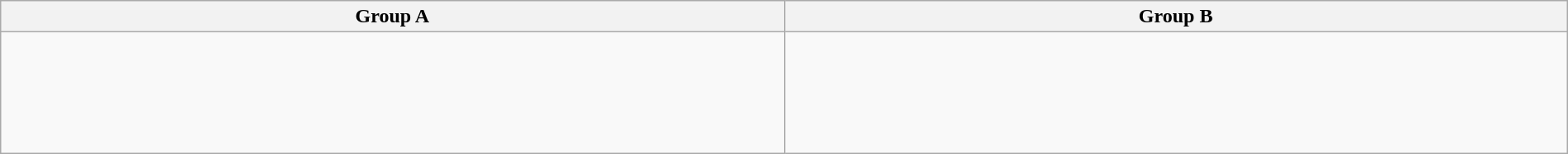<table class="wikitable" width=100%>
<tr>
<th width=25%>Group A</th>
<th width=25%>Group B</th>
</tr>
<tr>
<td><br><br>
<br>
<br>
<br></td>
<td><br><br>
<br>
<br>
<br></td>
</tr>
</table>
